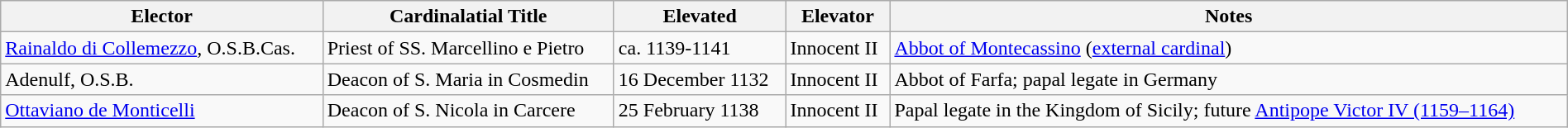<table class="wikitable sortable" style="width:100%">
<tr>
<th width="*">Elector</th>
<th width="*">Cardinalatial Title</th>
<th width="*">Elevated</th>
<th width="*">Elevator</th>
<th width="*">Notes</th>
</tr>
<tr valign="top">
<td><a href='#'>Rainaldo di Collemezzo</a>, O.S.B.Cas.</td>
<td>Priest of SS. Marcellino e Pietro</td>
<td>ca. 1139-1141</td>
<td>Innocent II</td>
<td><a href='#'>Abbot of Montecassino</a> (<a href='#'>external cardinal</a>)</td>
</tr>
<tr valign="top">
<td>Adenulf, O.S.B.</td>
<td>Deacon of S. Maria in Cosmedin</td>
<td>16 December 1132</td>
<td>Innocent II</td>
<td>Abbot of Farfa; papal legate in Germany</td>
</tr>
<tr valign="top">
<td><a href='#'>Ottaviano de Monticelli</a></td>
<td>Deacon of S. Nicola in Carcere</td>
<td>25 February 1138</td>
<td>Innocent II</td>
<td>Papal legate in the Kingdom of Sicily; future <a href='#'>Antipope Victor IV (1159–1164)</a></td>
</tr>
</table>
